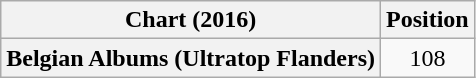<table class="wikitable plainrowheaders" style="text-align:center">
<tr>
<th scope="col">Chart (2016)</th>
<th scope="col">Position</th>
</tr>
<tr>
<th scope="row">Belgian Albums (Ultratop Flanders)</th>
<td>108</td>
</tr>
</table>
